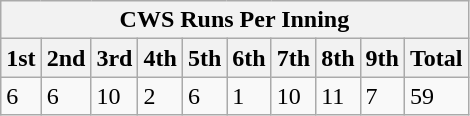<table class="wikitable">
<tr>
<th colspan="11">CWS Runs Per Inning</th>
</tr>
<tr>
<th>1st</th>
<th>2nd</th>
<th>3rd</th>
<th>4th</th>
<th>5th</th>
<th>6th</th>
<th>7th</th>
<th>8th</th>
<th>9th</th>
<th>Total</th>
</tr>
<tr>
<td>6</td>
<td>6</td>
<td>10</td>
<td>2</td>
<td>6</td>
<td>1</td>
<td>10</td>
<td>11</td>
<td>7</td>
<td>59</td>
</tr>
</table>
